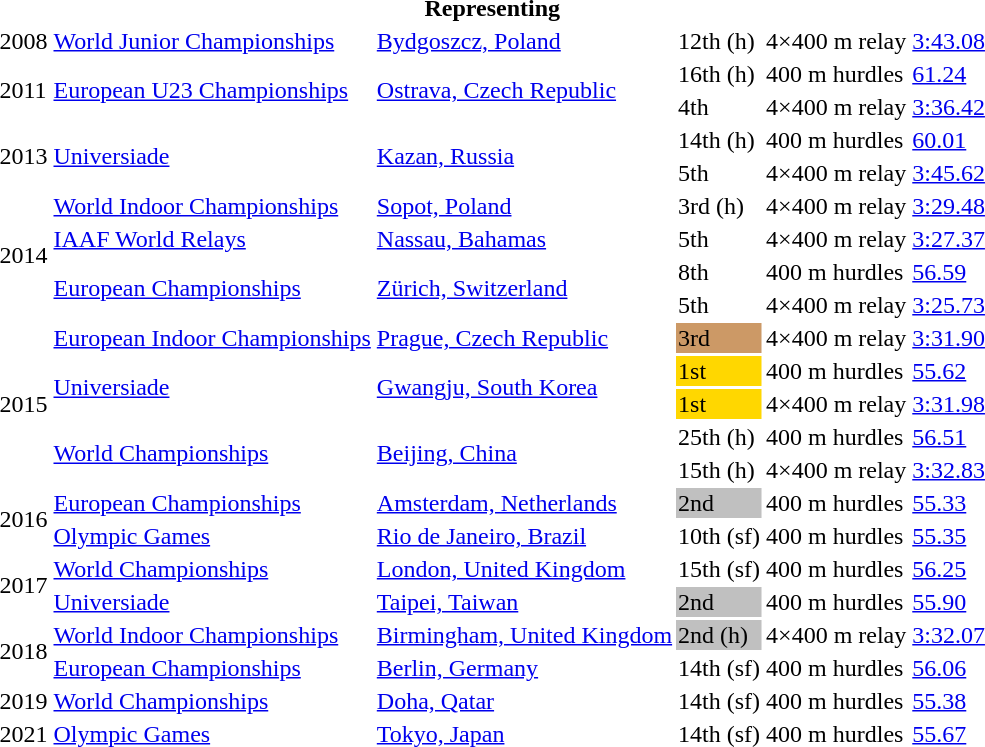<table>
<tr>
<th colspan="6">Representing </th>
</tr>
<tr>
<td>2008</td>
<td><a href='#'>World Junior Championships</a></td>
<td><a href='#'>Bydgoszcz, Poland</a></td>
<td>12th (h)</td>
<td>4×400 m relay</td>
<td><a href='#'>3:43.08</a></td>
</tr>
<tr>
<td rowspan=2>2011</td>
<td rowspan=2><a href='#'>European U23 Championships</a></td>
<td rowspan=2><a href='#'>Ostrava, Czech Republic</a></td>
<td>16th (h)</td>
<td>400 m hurdles</td>
<td><a href='#'>61.24</a></td>
</tr>
<tr>
<td>4th</td>
<td>4×400 m relay</td>
<td><a href='#'>3:36.42</a></td>
</tr>
<tr>
<td rowspan=2>2013</td>
<td rowspan=2><a href='#'>Universiade</a></td>
<td rowspan=2><a href='#'>Kazan, Russia</a></td>
<td>14th (h)</td>
<td>400 m hurdles</td>
<td><a href='#'>60.01</a></td>
</tr>
<tr>
<td>5th</td>
<td>4×400 m relay</td>
<td><a href='#'>3:45.62</a></td>
</tr>
<tr>
<td rowspan=4>2014</td>
<td><a href='#'>World Indoor Championships</a></td>
<td><a href='#'>Sopot, Poland</a></td>
<td>3rd (h)</td>
<td>4×400 m relay</td>
<td><a href='#'>3:29.48</a></td>
</tr>
<tr>
<td><a href='#'>IAAF World Relays</a></td>
<td><a href='#'>Nassau, Bahamas</a></td>
<td>5th</td>
<td>4×400 m relay</td>
<td><a href='#'>3:27.37</a></td>
</tr>
<tr>
<td rowspan=2><a href='#'>European Championships</a></td>
<td rowspan=2><a href='#'>Zürich, Switzerland</a></td>
<td>8th</td>
<td>400 m hurdles</td>
<td><a href='#'>56.59</a></td>
</tr>
<tr>
<td>5th</td>
<td>4×400 m relay</td>
<td><a href='#'>3:25.73</a></td>
</tr>
<tr>
<td rowspan=5>2015</td>
<td><a href='#'>European Indoor Championships</a></td>
<td><a href='#'>Prague, Czech Republic</a></td>
<td bgcolor=cc9966>3rd</td>
<td>4×400 m relay</td>
<td><a href='#'>3:31.90</a></td>
</tr>
<tr>
<td rowspan=2><a href='#'>Universiade</a></td>
<td rowspan=2><a href='#'>Gwangju, South Korea</a></td>
<td bgcolor=gold>1st</td>
<td>400 m hurdles</td>
<td><a href='#'>55.62</a></td>
</tr>
<tr>
<td bgcolor=gold>1st</td>
<td>4×400 m relay</td>
<td><a href='#'>3:31.98</a></td>
</tr>
<tr>
<td rowspan=2><a href='#'>World Championships</a></td>
<td rowspan=2><a href='#'>Beijing, China</a></td>
<td>25th (h)</td>
<td>400 m hurdles</td>
<td><a href='#'>56.51</a></td>
</tr>
<tr>
<td>15th (h)</td>
<td>4×400 m relay</td>
<td><a href='#'>3:32.83</a></td>
</tr>
<tr>
<td rowspan=2>2016</td>
<td><a href='#'>European Championships</a></td>
<td><a href='#'>Amsterdam, Netherlands</a></td>
<td bgcolor=silver>2nd</td>
<td>400 m hurdles</td>
<td><a href='#'>55.33</a></td>
</tr>
<tr>
<td><a href='#'>Olympic Games</a></td>
<td><a href='#'>Rio de Janeiro, Brazil</a></td>
<td>10th (sf)</td>
<td>400 m hurdles</td>
<td><a href='#'>55.35</a></td>
</tr>
<tr>
<td rowspan=2>2017</td>
<td><a href='#'>World Championships</a></td>
<td><a href='#'>London, United Kingdom</a></td>
<td>15th (sf)</td>
<td>400 m hurdles</td>
<td><a href='#'>56.25</a></td>
</tr>
<tr>
<td><a href='#'>Universiade</a></td>
<td><a href='#'>Taipei, Taiwan</a></td>
<td bgcolor=silver>2nd</td>
<td>400 m hurdles</td>
<td><a href='#'>55.90</a></td>
</tr>
<tr>
<td rowspan=2>2018</td>
<td><a href='#'>World Indoor Championships</a></td>
<td><a href='#'>Birmingham, United Kingdom</a></td>
<td bgcolor=silver>2nd (h)</td>
<td>4×400 m relay</td>
<td><a href='#'>3:32.07</a> </td>
</tr>
<tr>
<td><a href='#'>European Championships</a></td>
<td><a href='#'>Berlin, Germany</a></td>
<td>14th (sf)</td>
<td>400 m hurdles</td>
<td><a href='#'>56.06</a></td>
</tr>
<tr>
<td>2019</td>
<td><a href='#'>World Championships</a></td>
<td><a href='#'>Doha, Qatar</a></td>
<td>14th (sf)</td>
<td>400 m hurdles</td>
<td><a href='#'>55.38</a></td>
</tr>
<tr>
<td>2021</td>
<td><a href='#'>Olympic Games</a></td>
<td><a href='#'>Tokyo, Japan</a></td>
<td>14th (sf)</td>
<td>400 m hurdles</td>
<td><a href='#'>55.67</a></td>
</tr>
</table>
